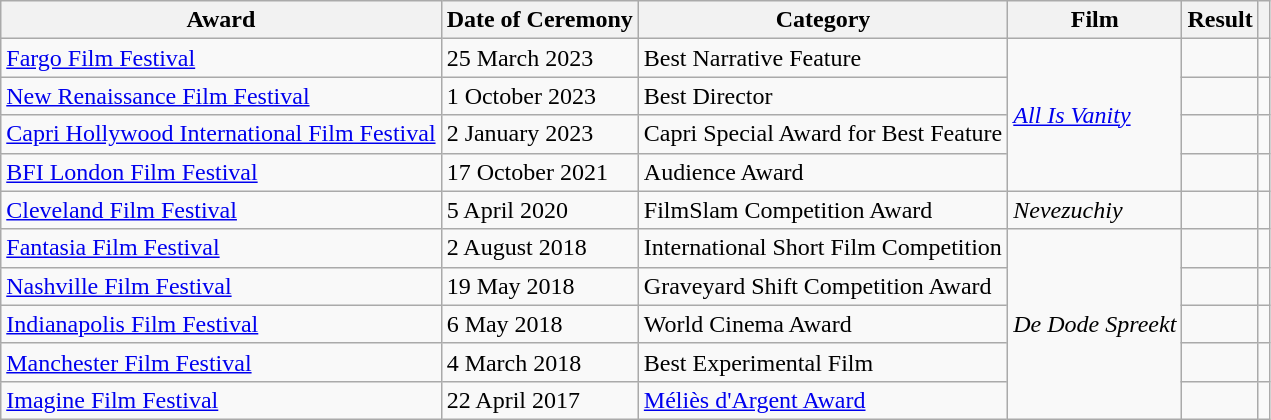<table class="wikitable plain-row-headers">
<tr>
<th>Award</th>
<th>Date of Ceremony</th>
<th>Category</th>
<th>Film</th>
<th>Result</th>
<th></th>
</tr>
<tr>
<td><a href='#'>Fargo Film Festival</a></td>
<td>25 March 2023</td>
<td>Best Narrative Feature</td>
<td rowspan="4" ><em><a href='#'>All Is Vanity</a></em></td>
<td></td>
<td style="text-align:center;"></td>
</tr>
<tr>
<td><a href='#'>New Renaissance Film Festival</a></td>
<td>1 October 2023</td>
<td>Best Director</td>
<td></td>
<td style="text-align:center;"></td>
</tr>
<tr>
<td><a href='#'>Capri Hollywood International Film Festival</a></td>
<td>2 January 2023</td>
<td>Capri Special Award for Best Feature</td>
<td></td>
<td style="text-align:center;"></td>
</tr>
<tr>
<td><a href='#'>BFI London Film Festival</a></td>
<td>17 October 2021</td>
<td>Audience Award</td>
<td></td>
<td style="text-align:center;"></td>
</tr>
<tr>
<td><a href='#'>Cleveland Film Festival</a></td>
<td>5 April 2020</td>
<td>FilmSlam Competition Award</td>
<td><em>Nevezuchiy</em></td>
<td></td>
<td style="text-align:center;"></td>
</tr>
<tr>
<td><a href='#'>Fantasia Film Festival</a></td>
<td>2 August 2018</td>
<td>International Short Film Competition</td>
<td rowspan="5"><em>De Dode Spreekt</em></td>
<td></td>
<td style="text-align:center;"></td>
</tr>
<tr>
<td><a href='#'>Nashville Film Festival</a></td>
<td>19 May 2018</td>
<td>Graveyard Shift Competition Award</td>
<td></td>
<td style="text-align:center;"></td>
</tr>
<tr>
<td><a href='#'>Indianapolis Film Festival</a></td>
<td>6 May 2018</td>
<td>World Cinema Award</td>
<td></td>
<td style="text-align:center;"></td>
</tr>
<tr>
<td><a href='#'>Manchester Film Festival</a></td>
<td>4 March 2018</td>
<td>Best Experimental Film</td>
<td></td>
<td style="text-align:center;"></td>
</tr>
<tr>
<td><a href='#'>Imagine Film Festival</a></td>
<td>22 April 2017</td>
<td><a href='#'>Méliès d'Argent Award</a></td>
<td></td>
<td style="text-align:center;"></td>
</tr>
</table>
